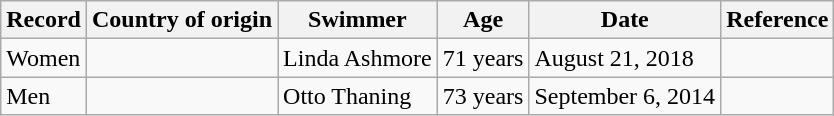<table class="wikitable">
<tr>
<th>Record</th>
<th>Country of origin</th>
<th>Swimmer</th>
<th>Age</th>
<th>Date</th>
<th>Reference</th>
</tr>
<tr>
<td>Women</td>
<td></td>
<td>Linda Ashmore</td>
<td>71 years</td>
<td>August 21, 2018</td>
<td></td>
</tr>
<tr>
<td>Men</td>
<td></td>
<td>Otto Thaning</td>
<td>73 years</td>
<td>September 6, 2014</td>
<td></td>
</tr>
</table>
